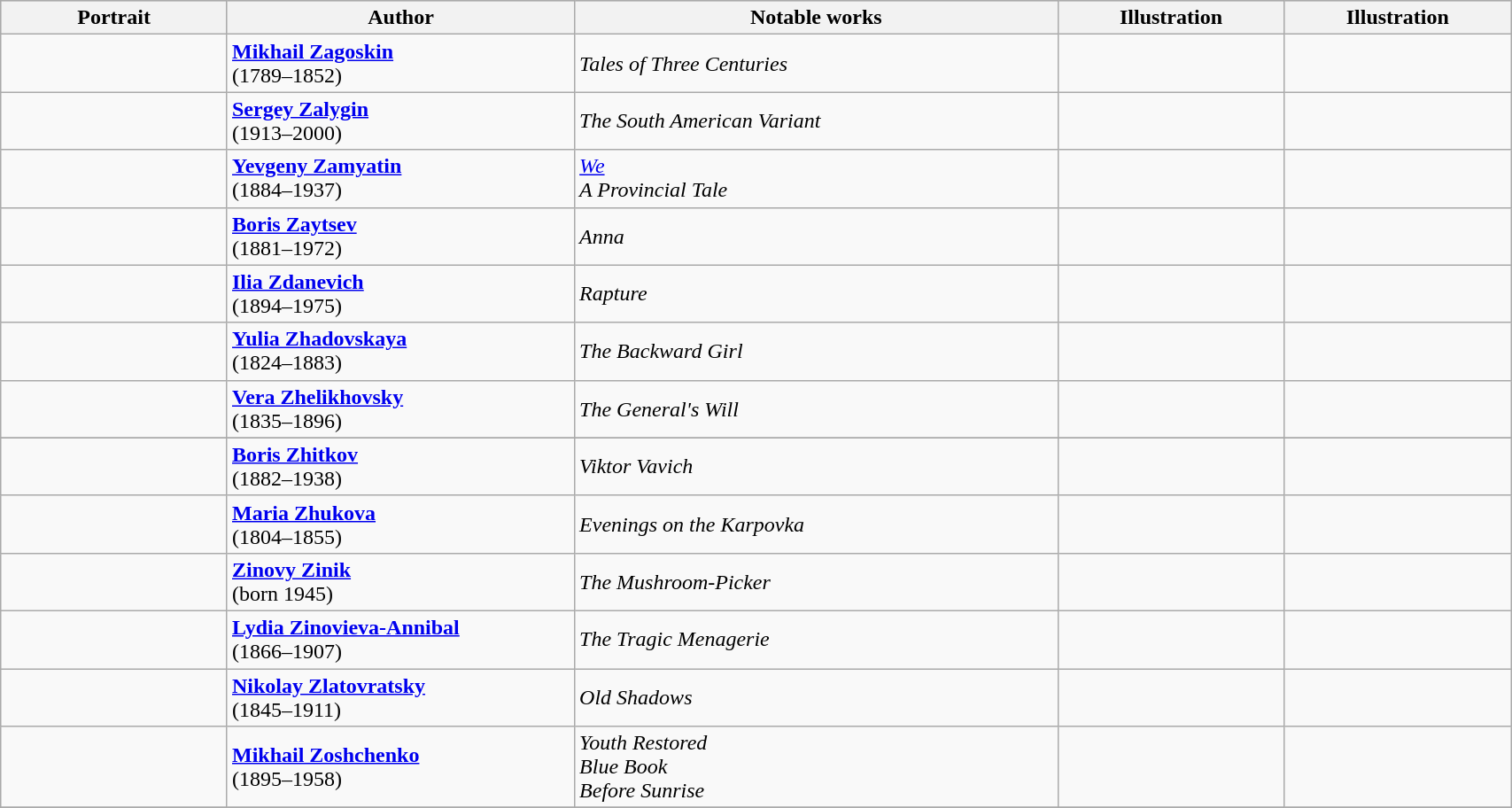<table class="wikitable" style="width:90%;">
<tr bgcolor="#cccccc">
<th width=15%>Portrait</th>
<th width=23%>Author</th>
<th width=32%>Notable works</th>
<th width=15%>Illustration</th>
<th width=15%>Illustration</th>
</tr>
<tr>
<td align=center></td>
<td><strong><a href='#'>Mikhail Zagoskin</a></strong><br>(1789–1852)</td>
<td><em>Tales of Three Centuries</em></td>
<td align=center></td>
<td align=center></td>
</tr>
<tr>
<td align=center></td>
<td><strong><a href='#'>Sergey Zalygin</a></strong><br>(1913–2000)</td>
<td><em>The South American Variant</em></td>
<td align=center></td>
<td align=center></td>
</tr>
<tr>
<td align=center></td>
<td><strong><a href='#'>Yevgeny Zamyatin</a></strong><br>(1884–1937)</td>
<td><em><a href='#'>We</a></em><br><em>A Provincial Tale</em></td>
<td align=center></td>
<td align=center></td>
</tr>
<tr>
<td align=center></td>
<td><strong><a href='#'>Boris Zaytsev</a></strong><br>(1881–1972)</td>
<td><em>Anna</em></td>
<td align=center></td>
<td align=center></td>
</tr>
<tr>
<td align=center></td>
<td><strong><a href='#'>Ilia Zdanevich</a></strong><br>(1894–1975)</td>
<td><em>Rapture</em></td>
<td align=center></td>
<td align=center></td>
</tr>
<tr>
<td align=center></td>
<td><strong><a href='#'>Yulia Zhadovskaya</a></strong><br>(1824–1883)</td>
<td><em>The Backward Girl</em></td>
<td align=center></td>
<td align=center></td>
</tr>
<tr>
<td align=center></td>
<td><strong><a href='#'>Vera Zhelikhovsky</a></strong><br>(1835–1896)</td>
<td><em>The General's Will</em></td>
<td align=center></td>
<td align=center></td>
</tr>
<tr>
</tr>
<tr>
<td align=center></td>
<td><strong><a href='#'>Boris Zhitkov</a></strong><br>(1882–1938)</td>
<td><em>Viktor Vavich</em></td>
<td align=center></td>
<td align=center></td>
</tr>
<tr>
<td align=center></td>
<td><strong><a href='#'>Maria Zhukova</a></strong><br>(1804–1855)</td>
<td><em>Evenings on the Karpovka</em></td>
<td align=center></td>
<td align=center></td>
</tr>
<tr>
<td align=center></td>
<td><strong><a href='#'>Zinovy Zinik</a></strong><br>(born 1945)</td>
<td><em>The Mushroom-Picker</em></td>
<td align=center></td>
<td align=center></td>
</tr>
<tr>
<td align=center></td>
<td><strong><a href='#'>Lydia Zinovieva-Annibal</a></strong><br>(1866–1907)</td>
<td><em>The Tragic Menagerie</em></td>
<td align=center></td>
<td align=center></td>
</tr>
<tr>
<td align=center></td>
<td><strong><a href='#'>Nikolay Zlatovratsky</a></strong><br>(1845–1911)</td>
<td><em>Old Shadows</em></td>
<td align=center></td>
<td align=center></td>
</tr>
<tr>
<td align=center></td>
<td><strong><a href='#'>Mikhail Zoshchenko</a></strong><br>(1895–1958)</td>
<td><em>Youth Restored</em><br><em>Blue Book</em><br><em>Before Sunrise</em></td>
<td align=center></td>
<td align=center></td>
</tr>
<tr>
</tr>
</table>
